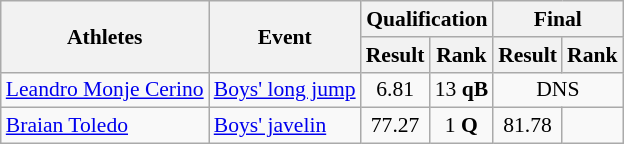<table class="wikitable" border="1" style="font-size:90%">
<tr>
<th rowspan=2>Athletes</th>
<th rowspan=2>Event</th>
<th colspan=2>Qualification</th>
<th colspan=2>Final</th>
</tr>
<tr>
<th>Result</th>
<th>Rank</th>
<th>Result</th>
<th>Rank</th>
</tr>
<tr>
<td><a href='#'>Leandro Monje Cerino</a></td>
<td><a href='#'>Boys' long jump</a></td>
<td align="center">6.81</td>
<td align="center">13 <strong>qB</strong></td>
<td colspan ="2" align="center">DNS</td>
</tr>
<tr>
<td><a href='#'>Braian Toledo</a></td>
<td><a href='#'>Boys' javelin</a></td>
<td align="center">77.27</td>
<td align="center">1 <strong>Q</strong></td>
<td align="center">81.78</td>
<td align=center></td>
</tr>
</table>
